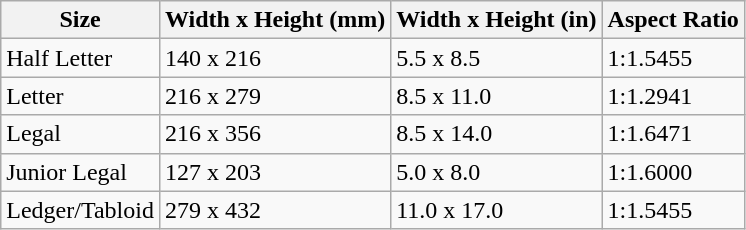<table class="wikitable">
<tr>
<th>Size</th>
<th>Width x Height (mm)</th>
<th>Width x Height (in)</th>
<th>Aspect Ratio</th>
</tr>
<tr>
<td>Half Letter</td>
<td>140 x 216</td>
<td>5.5 x 8.5</td>
<td>1:1.5455</td>
</tr>
<tr>
<td>Letter</td>
<td>216 x 279</td>
<td>8.5 x 11.0</td>
<td>1:1.2941</td>
</tr>
<tr>
<td>Legal</td>
<td>216 x 356</td>
<td>8.5 x 14.0</td>
<td>1:1.6471</td>
</tr>
<tr>
<td>Junior Legal</td>
<td>127 x 203</td>
<td>5.0 x 8.0</td>
<td>1:1.6000</td>
</tr>
<tr>
<td>Ledger/Tabloid</td>
<td>279 x 432</td>
<td>11.0 x 17.0</td>
<td>1:1.5455</td>
</tr>
</table>
